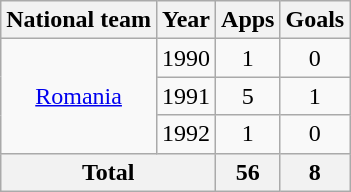<table class="wikitable" style="text-align:center">
<tr>
<th>National team</th>
<th>Year</th>
<th>Apps</th>
<th>Goals</th>
</tr>
<tr>
<td rowspan="3"><a href='#'>Romania</a></td>
<td>1990</td>
<td>1</td>
<td>0</td>
</tr>
<tr>
<td>1991</td>
<td>5</td>
<td>1</td>
</tr>
<tr>
<td>1992</td>
<td>1</td>
<td>0</td>
</tr>
<tr>
<th colspan="2">Total</th>
<th>56</th>
<th>8</th>
</tr>
</table>
